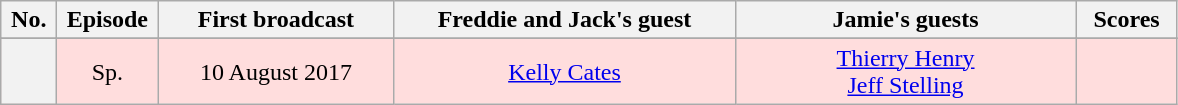<table class="wikitable plainrowheaders"  style="text-align:center;">
<tr>
<th scope"col" style="width:30px;">No.</th>
<th scope"col" style="width:60px;">Episode</th>
<th scope"col" style="width:150px;">First broadcast</th>
<th scope"col" style="width:220px;">Freddie and Jack's guest</th>
<th scope"col" style="width:220px;">Jamie's guests</th>
<th scope"col" style="width:60px;">Scores</th>
</tr>
<tr>
</tr>
<tr style="background:#fdd;">
<th scope="row"></th>
<td>Sp.</td>
<td>10 August 2017</td>
<td><a href='#'>Kelly Cates</a></td>
<td><a href='#'>Thierry Henry</a><br><a href='#'>Jeff Stelling</a></td>
<td></td>
</tr>
</table>
